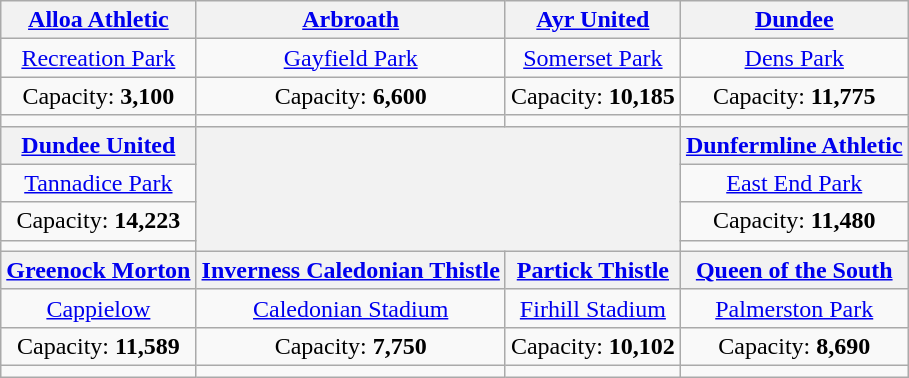<table class="wikitable" style="text-align:center">
<tr>
<th><a href='#'>Alloa Athletic</a></th>
<th><a href='#'>Arbroath</a></th>
<th><a href='#'>Ayr United</a></th>
<th><a href='#'>Dundee</a></th>
</tr>
<tr>
<td><a href='#'>Recreation Park</a></td>
<td><a href='#'>Gayfield Park</a></td>
<td><a href='#'>Somerset Park</a></td>
<td><a href='#'>Dens Park</a></td>
</tr>
<tr>
<td>Capacity: <strong>3,100</strong></td>
<td>Capacity: <strong>6,600</strong></td>
<td>Capacity: <strong>10,185</strong></td>
<td>Capacity: <strong>11,775</strong></td>
</tr>
<tr>
<td></td>
<td></td>
<td></td>
<td></td>
</tr>
<tr>
<th><a href='#'>Dundee United</a></th>
<th colspan=2 rowspan=4><br></th>
<th><a href='#'>Dunfermline Athletic</a></th>
</tr>
<tr>
<td><a href='#'>Tannadice Park</a></td>
<td><a href='#'>East End Park</a></td>
</tr>
<tr>
<td>Capacity: <strong>14,223</strong></td>
<td>Capacity: <strong>11,480</strong></td>
</tr>
<tr>
<td></td>
<td></td>
</tr>
<tr>
<th><a href='#'>Greenock Morton</a></th>
<th><a href='#'>Inverness Caledonian Thistle</a></th>
<th><a href='#'>Partick Thistle</a></th>
<th><a href='#'>Queen of the South</a></th>
</tr>
<tr>
<td><a href='#'>Cappielow</a></td>
<td><a href='#'>Caledonian Stadium</a></td>
<td><a href='#'>Firhill Stadium</a></td>
<td><a href='#'>Palmerston Park</a></td>
</tr>
<tr>
<td>Capacity: <strong>11,589</strong></td>
<td>Capacity: <strong>7,750</strong></td>
<td>Capacity: <strong>10,102</strong></td>
<td>Capacity: <strong>8,690</strong></td>
</tr>
<tr>
<td></td>
<td></td>
<td></td>
<td></td>
</tr>
</table>
